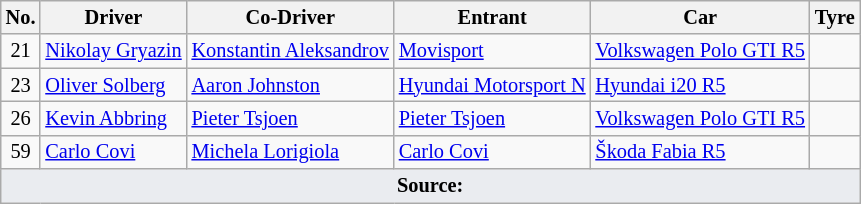<table class="wikitable" style="font-size: 85%;">
<tr>
<th>No.</th>
<th>Driver</th>
<th>Co-Driver</th>
<th>Entrant</th>
<th>Car</th>
<th>Tyre</th>
</tr>
<tr>
<td align="center">21</td>
<td> <a href='#'>Nikolay Gryazin</a></td>
<td> <a href='#'>Konstantin Aleksandrov</a></td>
<td> <a href='#'>Movisport</a></td>
<td nowrap><a href='#'>Volkswagen Polo GTI R5</a></td>
<td align="center"></td>
</tr>
<tr>
<td align="center">23</td>
<td> <a href='#'>Oliver Solberg</a></td>
<td> <a href='#'>Aaron Johnston</a></td>
<td> <a href='#'>Hyundai Motorsport N</a></td>
<td><a href='#'>Hyundai i20 R5</a></td>
<td align="center"></td>
</tr>
<tr>
<td align="center">26</td>
<td> <a href='#'>Kevin Abbring</a></td>
<td> <a href='#'>Pieter Tsjoen</a></td>
<td> <a href='#'>Pieter Tsjoen</a></td>
<td><a href='#'>Volkswagen Polo GTI R5</a></td>
<td align="center"></td>
</tr>
<tr>
<td align="center">59</td>
<td> <a href='#'>Carlo Covi</a></td>
<td> <a href='#'>Michela Lorigiola</a></td>
<td> <a href='#'>Carlo Covi</a></td>
<td><a href='#'>Škoda Fabia R5</a></td>
<td align="center"></td>
</tr>
<tr>
<td colspan="6" style="background-color:#EAECF0;text-align:center"><strong>Source:</strong></td>
</tr>
</table>
